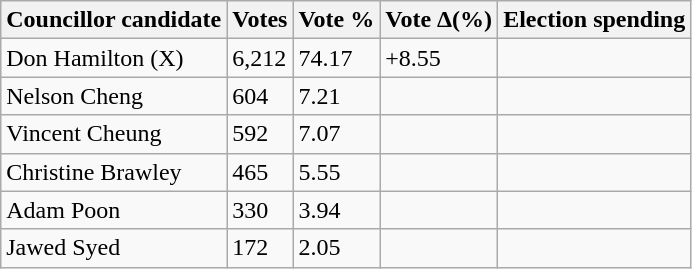<table class="wikitable">
<tr>
<th>Councillor candidate</th>
<th>Votes</th>
<th>Vote %</th>
<th>Vote Δ(%)</th>
<th>Election spending</th>
</tr>
<tr>
<td>Don Hamilton (X)</td>
<td>6,212</td>
<td>74.17</td>
<td>+8.55</td>
<td></td>
</tr>
<tr>
<td>Nelson Cheng</td>
<td>604</td>
<td>7.21</td>
<td></td>
<td></td>
</tr>
<tr>
<td>Vincent Cheung</td>
<td>592</td>
<td>7.07</td>
<td></td>
<td></td>
</tr>
<tr>
<td>Christine Brawley</td>
<td>465</td>
<td>5.55</td>
<td></td>
<td></td>
</tr>
<tr>
<td>Adam Poon</td>
<td>330</td>
<td>3.94</td>
<td></td>
<td></td>
</tr>
<tr>
<td>Jawed Syed</td>
<td>172</td>
<td>2.05</td>
<td></td>
<td></td>
</tr>
</table>
